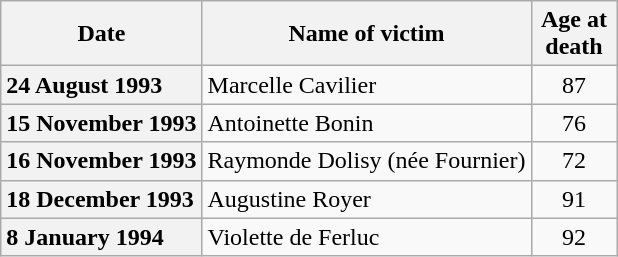<table class="wikitable">
<tr>
<th scope="col">Date</th>
<th scope="col">Name of victim</th>
<th scope="col" style="width:50px;">Age at death</th>
</tr>
<tr>
<th scope="row" style="text-align: left;">24 August 1993</th>
<td>Marcelle Cavilier</td>
<td style="text-align: center;">87</td>
</tr>
<tr>
<th scope="row" style="text-align: left;">15 November 1993</th>
<td>Antoinette Bonin</td>
<td style="text-align: center;">76</td>
</tr>
<tr>
<th scope="row" style="text-align: left;">16 November 1993</th>
<td>Raymonde Dolisy (née Fournier)</td>
<td style="text-align: center;">72</td>
</tr>
<tr>
<th scope="row" style="text-align: left;">18 December 1993</th>
<td>Augustine Royer</td>
<td style="text-align: center;">91</td>
</tr>
<tr>
<th scope="row" style="text-align: left;">8 January 1994</th>
<td>Violette de Ferluc</td>
<td style="text-align: center;">92</td>
</tr>
</table>
